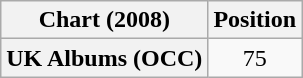<table class="wikitable plainrowheaders" style="text-align:center">
<tr>
<th scope="col">Chart (2008)</th>
<th scope="col">Position</th>
</tr>
<tr>
<th scope="row">UK Albums (OCC)</th>
<td>75</td>
</tr>
</table>
